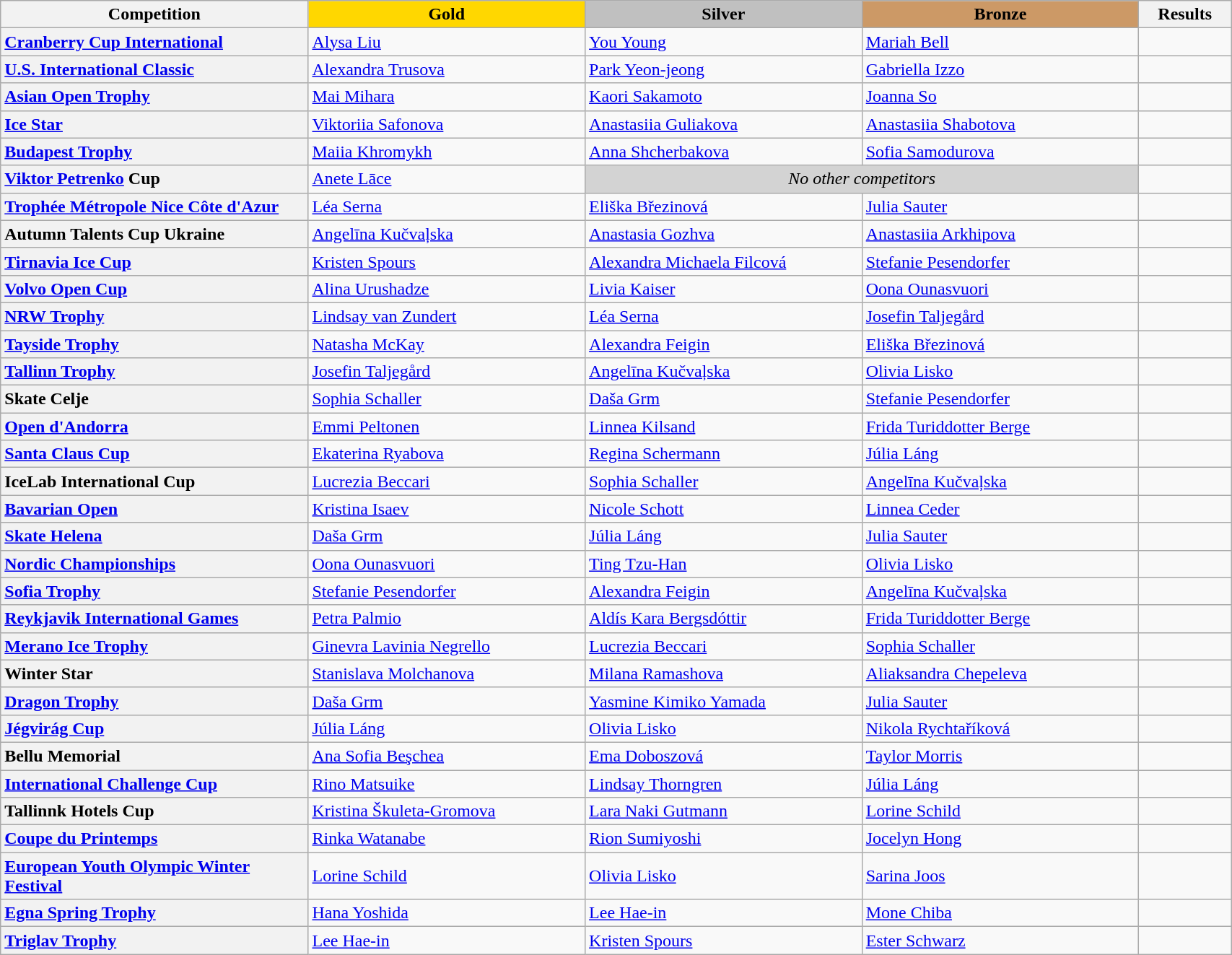<table class="wikitable unsortable" style="text-align:left; width:90%">
<tr>
<th scope="col" style="text-align:center; width:25%">Competition</th>
<td scope="col" style="text-align:center; width:22.5%; background:gold"><strong>Gold</strong></td>
<td scope="col" style="text-align:center; width:22.5%; background:silver"><strong>Silver</strong></td>
<td scope="col" style="text-align:center; width:22.5%; background:#c96"><strong>Bronze</strong></td>
<th scope="col" style="text-align:center; width:7.5%">Results</th>
</tr>
<tr>
<th scope="row" style="text-align:left"> <a href='#'>Cranberry Cup International</a></th>
<td> <a href='#'>Alysa Liu</a></td>
<td> <a href='#'>You Young</a></td>
<td> <a href='#'>Mariah Bell</a></td>
<td></td>
</tr>
<tr>
<th scope="row" style="text-align:left"> <a href='#'>U.S. International Classic</a></th>
<td> <a href='#'>Alexandra Trusova</a></td>
<td> <a href='#'>Park Yeon-jeong</a></td>
<td> <a href='#'>Gabriella Izzo</a></td>
<td></td>
</tr>
<tr>
<th scope="row" style="text-align:left"> <a href='#'>Asian Open Trophy</a></th>
<td> <a href='#'>Mai Mihara</a></td>
<td> <a href='#'>Kaori Sakamoto</a></td>
<td> <a href='#'>Joanna So</a></td>
<td></td>
</tr>
<tr>
<th scope="row" style="text-align:left"> <a href='#'>Ice Star</a></th>
<td> <a href='#'>Viktoriia Safonova</a></td>
<td> <a href='#'>Anastasiia Guliakova</a></td>
<td> <a href='#'>Anastasiia Shabotova</a></td>
<td></td>
</tr>
<tr>
<th scope="row" style="text-align:left"> <a href='#'>Budapest Trophy</a></th>
<td> <a href='#'>Maiia Khromykh</a></td>
<td> <a href='#'>Anna Shcherbakova</a></td>
<td> <a href='#'>Sofia Samodurova</a></td>
<td></td>
</tr>
<tr>
<th scope="row" style="text-align:left"> <a href='#'>Viktor Petrenko</a> Cup</th>
<td> <a href='#'>Anete Lāce</a></td>
<td colspan="2" align="center" bgcolor="lightgray"><em>No other competitors</em></td>
<td></td>
</tr>
<tr>
<th scope="row" style="text-align:left"> <a href='#'>Trophée Métropole Nice Côte d'Azur</a></th>
<td> <a href='#'>Léa Serna</a></td>
<td> <a href='#'>Eliška Březinová</a></td>
<td> <a href='#'>Julia Sauter</a></td>
<td></td>
</tr>
<tr>
<th scope="row" style="text-align:left"> Autumn Talents Cup Ukraine</th>
<td> <a href='#'>Angelīna Kučvaļska</a></td>
<td> <a href='#'>Anastasia Gozhva</a></td>
<td> <a href='#'>Anastasiia Arkhipova</a></td>
<td></td>
</tr>
<tr>
<th scope="row" style="text-align:left"> <a href='#'>Tirnavia Ice Cup</a></th>
<td> <a href='#'>Kristen Spours</a></td>
<td> <a href='#'>Alexandra Michaela Filcová</a></td>
<td> <a href='#'>Stefanie Pesendorfer</a></td>
<td></td>
</tr>
<tr>
<th scope="row" style="text-align:left"> <a href='#'>Volvo Open Cup</a></th>
<td> <a href='#'>Alina Urushadze</a></td>
<td> <a href='#'>Livia Kaiser</a></td>
<td> <a href='#'>Oona Ounasvuori</a></td>
<td></td>
</tr>
<tr>
<th scope="row" style="text-align:left"> <a href='#'>NRW Trophy</a></th>
<td> <a href='#'>Lindsay van Zundert</a></td>
<td> <a href='#'>Léa Serna</a></td>
<td> <a href='#'>Josefin Taljegård</a></td>
<td></td>
</tr>
<tr>
<th scope="row" style="text-align:left"> <a href='#'>Tayside Trophy</a></th>
<td> <a href='#'>Natasha McKay</a></td>
<td> <a href='#'>Alexandra Feigin</a></td>
<td> <a href='#'>Eliška Březinová</a></td>
<td></td>
</tr>
<tr>
<th scope="row" style="text-align:left"> <a href='#'>Tallinn Trophy</a></th>
<td> <a href='#'>Josefin Taljegård</a></td>
<td> <a href='#'>Angelīna Kučvaļska</a></td>
<td> <a href='#'>Olivia Lisko</a></td>
<td></td>
</tr>
<tr>
<th scope="row" style="text-align:left"> Skate Celje</th>
<td> <a href='#'>Sophia Schaller</a></td>
<td> <a href='#'>Daša Grm</a></td>
<td> <a href='#'>Stefanie Pesendorfer</a></td>
<td></td>
</tr>
<tr>
<th scope="row" style="text-align:left"> <a href='#'>Open d'Andorra</a></th>
<td> <a href='#'>Emmi Peltonen</a></td>
<td> <a href='#'>Linnea Kilsand</a></td>
<td> <a href='#'>Frida Turiddotter Berge</a></td>
<td></td>
</tr>
<tr>
<th scope="row" style="text-align:left"> <a href='#'>Santa Claus Cup</a></th>
<td> <a href='#'>Ekaterina Ryabova</a></td>
<td> <a href='#'>Regina Schermann</a></td>
<td> <a href='#'>Júlia Láng</a></td>
<td></td>
</tr>
<tr>
<th scope="row" style="text-align:left"> IceLab International Cup</th>
<td> <a href='#'>Lucrezia Beccari</a></td>
<td> <a href='#'>Sophia Schaller</a></td>
<td> <a href='#'>Angelīna Kučvaļska</a></td>
<td></td>
</tr>
<tr>
<th scope="row" style="text-align:left"> <a href='#'>Bavarian Open</a></th>
<td> <a href='#'>Kristina Isaev</a></td>
<td> <a href='#'>Nicole Schott</a></td>
<td> <a href='#'>Linnea Ceder</a></td>
<td></td>
</tr>
<tr>
<th scope="row" style="text-align:left"> <a href='#'>Skate Helena</a></th>
<td> <a href='#'>Daša Grm</a></td>
<td> <a href='#'>Júlia Láng</a></td>
<td> <a href='#'>Julia Sauter</a></td>
<td></td>
</tr>
<tr>
<th scope="row" style="text-align:left"> <a href='#'>Nordic Championships</a></th>
<td> <a href='#'>Oona Ounasvuori</a></td>
<td> <a href='#'>Ting Tzu-Han</a></td>
<td> <a href='#'>Olivia Lisko</a></td>
<td></td>
</tr>
<tr>
<th scope="row" style="text-align:left"> <a href='#'>Sofia Trophy</a></th>
<td> <a href='#'>Stefanie Pesendorfer</a></td>
<td> <a href='#'>Alexandra Feigin</a></td>
<td> <a href='#'>Angelīna Kučvaļska</a></td>
<td></td>
</tr>
<tr>
<th scope="row" style="text-align:left"> <a href='#'>Reykjavik International Games</a></th>
<td> <a href='#'>Petra Palmio</a></td>
<td> <a href='#'>Aldís Kara Bergsdóttir</a></td>
<td> <a href='#'>Frida Turiddotter Berge</a></td>
<td></td>
</tr>
<tr>
<th scope="row" style="text-align:left"> <a href='#'>Merano Ice Trophy</a></th>
<td> <a href='#'>Ginevra Lavinia Negrello</a></td>
<td> <a href='#'>Lucrezia Beccari</a></td>
<td> <a href='#'>Sophia Schaller</a></td>
<td></td>
</tr>
<tr>
<th scope="row" style="text-align:left"> Winter Star</th>
<td> <a href='#'>Stanislava Molchanova</a></td>
<td> <a href='#'>Milana Ramashova</a></td>
<td> <a href='#'>Aliaksandra Chepeleva</a></td>
<td></td>
</tr>
<tr>
<th scope="row" style="text-align:left"> <a href='#'>Dragon Trophy</a></th>
<td> <a href='#'>Daša Grm</a></td>
<td> <a href='#'>Yasmine Kimiko Yamada</a></td>
<td> <a href='#'>Julia Sauter</a></td>
<td></td>
</tr>
<tr>
<th scope="row" style="text-align:left"> <a href='#'>Jégvirág Cup</a></th>
<td> <a href='#'>Júlia Láng</a></td>
<td> <a href='#'>Olivia Lisko</a></td>
<td> <a href='#'>Nikola Rychtaříková</a></td>
<td></td>
</tr>
<tr>
<th scope="row" style="text-align:left"> Bellu Memorial</th>
<td> <a href='#'>Ana Sofia Beşchea</a></td>
<td> <a href='#'>Ema Doboszová</a></td>
<td> <a href='#'>Taylor Morris</a></td>
<td></td>
</tr>
<tr>
<th scope="row" style="text-align:left"> <a href='#'>International Challenge Cup</a></th>
<td> <a href='#'>Rino Matsuike</a></td>
<td> <a href='#'>Lindsay Thorngren</a></td>
<td> <a href='#'>Júlia Láng</a></td>
<td></td>
</tr>
<tr>
<th scope="row" style="text-align:left"> Tallinnk Hotels Cup</th>
<td> <a href='#'>Kristina Škuleta-Gromova</a></td>
<td> <a href='#'>Lara Naki Gutmann</a></td>
<td> <a href='#'>Lorine Schild</a></td>
<td></td>
</tr>
<tr>
<th scope="row" style="text-align:left"> <a href='#'>Coupe du Printemps</a></th>
<td> <a href='#'>Rinka Watanabe</a></td>
<td> <a href='#'>Rion Sumiyoshi</a></td>
<td> <a href='#'>Jocelyn Hong</a></td>
<td></td>
</tr>
<tr>
<th scope="row" style="text-align:left"> <a href='#'>European Youth Olympic Winter Festival</a></th>
<td> <a href='#'>Lorine Schild</a></td>
<td> <a href='#'>Olivia Lisko</a></td>
<td> <a href='#'>Sarina Joos</a></td>
<td></td>
</tr>
<tr>
<th scope="row" style="text-align:left"> <a href='#'>Egna Spring Trophy</a></th>
<td> <a href='#'>Hana Yoshida</a></td>
<td> <a href='#'>Lee Hae-in</a></td>
<td> <a href='#'>Mone Chiba</a></td>
<td></td>
</tr>
<tr>
<th scope="row" style="text-align:left"> <a href='#'>Triglav Trophy</a></th>
<td> <a href='#'>Lee Hae-in</a></td>
<td> <a href='#'>Kristen Spours</a></td>
<td> <a href='#'>Ester Schwarz</a></td>
<td></td>
</tr>
</table>
